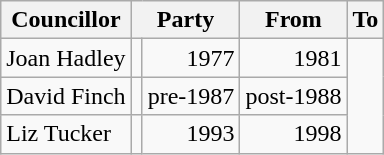<table class=wikitable>
<tr>
<th>Councillor</th>
<th colspan=2>Party</th>
<th>From</th>
<th>To</th>
</tr>
<tr>
<td>Joan Hadley</td>
<td></td>
<td align=right>1977</td>
<td align=right>1981</td>
</tr>
<tr>
<td>David Finch</td>
<td></td>
<td align=right>pre-1987</td>
<td align=right>post-1988</td>
</tr>
<tr>
<td>Liz Tucker</td>
<td></td>
<td align=right>1993</td>
<td align=right>1998</td>
</tr>
</table>
